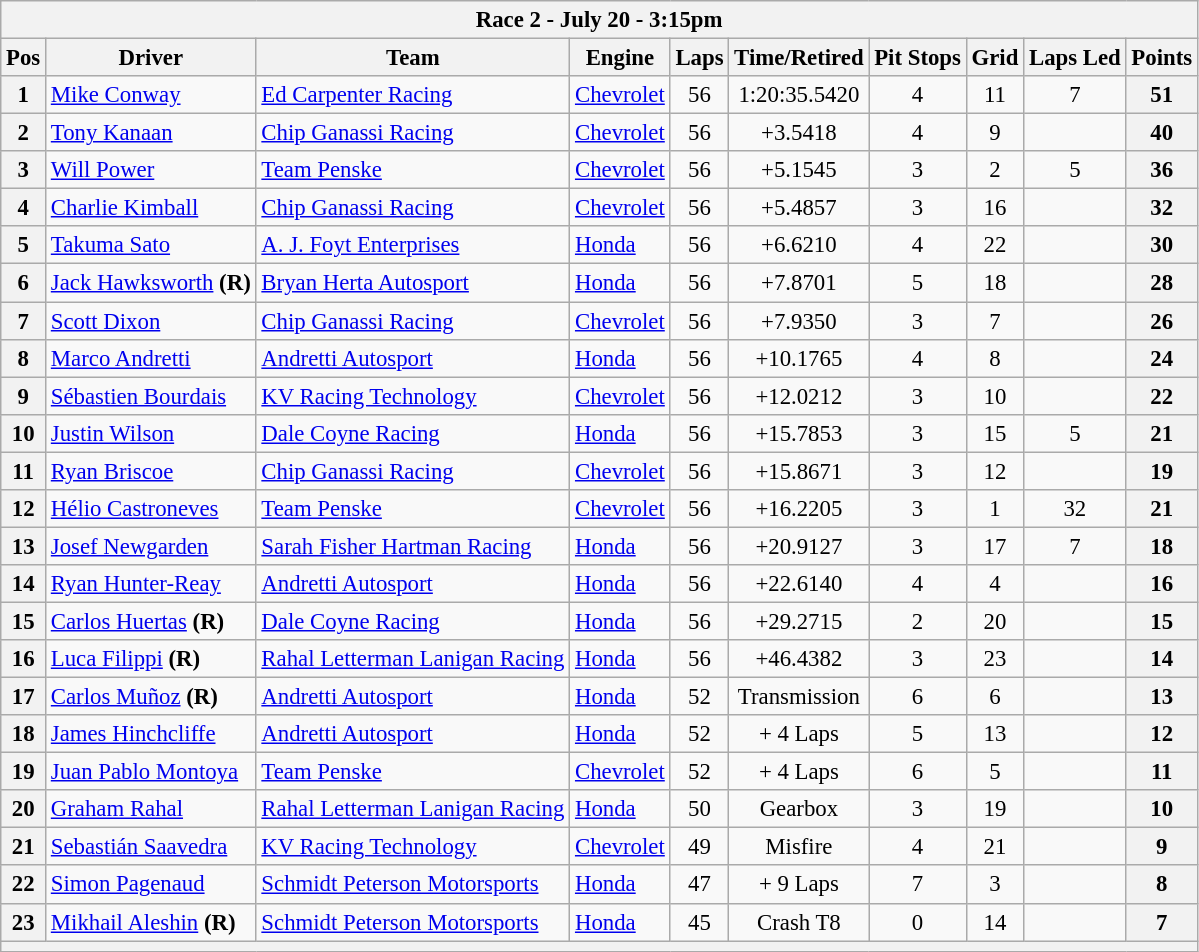<table class="wikitable" " style="font-size:95%">
<tr>
<th colspan=10>Race 2 - July 20 - 3:15pm</th>
</tr>
<tr>
<th>Pos</th>
<th>Driver</th>
<th>Team</th>
<th>Engine</th>
<th>Laps</th>
<th>Time/Retired</th>
<th>Pit Stops</th>
<th>Grid</th>
<th>Laps Led</th>
<th>Points</th>
</tr>
<tr>
<th>1</th>
<td> <a href='#'>Mike Conway</a></td>
<td><a href='#'>Ed Carpenter Racing</a></td>
<td><a href='#'>Chevrolet</a></td>
<td align="center">56</td>
<td align="center">1:20:35.5420</td>
<td align="center">4</td>
<td align="center">11</td>
<td align="center">7</td>
<th>51</th>
</tr>
<tr>
<th>2</th>
<td> <a href='#'>Tony Kanaan</a></td>
<td><a href='#'>Chip Ganassi Racing</a></td>
<td><a href='#'>Chevrolet</a></td>
<td align="center">56</td>
<td align="center">+3.5418</td>
<td align="center">4</td>
<td align="center">9</td>
<td></td>
<th>40</th>
</tr>
<tr>
<th>3</th>
<td> <a href='#'>Will Power</a></td>
<td><a href='#'>Team Penske</a></td>
<td><a href='#'>Chevrolet</a></td>
<td align="center">56</td>
<td align="center">+5.1545</td>
<td align="center">3</td>
<td align="center">2</td>
<td align="center">5</td>
<th>36</th>
</tr>
<tr>
<th>4</th>
<td> <a href='#'>Charlie Kimball</a></td>
<td><a href='#'>Chip Ganassi Racing</a></td>
<td><a href='#'>Chevrolet</a></td>
<td align="center">56</td>
<td align="center">+5.4857</td>
<td align="center">3</td>
<td align="center">16</td>
<td></td>
<th>32</th>
</tr>
<tr>
<th>5</th>
<td> <a href='#'>Takuma Sato</a></td>
<td><a href='#'>A. J. Foyt Enterprises</a></td>
<td><a href='#'>Honda</a></td>
<td align="center">56</td>
<td align="center">+6.6210</td>
<td align="center">4</td>
<td align="center">22</td>
<td></td>
<th>30</th>
</tr>
<tr>
<th>6</th>
<td> <a href='#'>Jack Hawksworth</a> <strong>(R)</strong></td>
<td><a href='#'>Bryan Herta Autosport</a></td>
<td><a href='#'>Honda</a></td>
<td align="center">56</td>
<td align="center">+7.8701</td>
<td align="center">5</td>
<td align="center">18</td>
<td></td>
<th>28</th>
</tr>
<tr>
<th>7</th>
<td> <a href='#'>Scott Dixon</a></td>
<td><a href='#'>Chip Ganassi Racing</a></td>
<td><a href='#'>Chevrolet</a></td>
<td align="center">56</td>
<td align="center">+7.9350</td>
<td align="center">3</td>
<td align="center">7</td>
<td></td>
<th>26</th>
</tr>
<tr>
<th>8</th>
<td> <a href='#'>Marco Andretti</a></td>
<td><a href='#'>Andretti Autosport</a></td>
<td><a href='#'>Honda</a></td>
<td align="center">56</td>
<td align="center">+10.1765</td>
<td align="center">4</td>
<td align="center">8</td>
<td></td>
<th>24</th>
</tr>
<tr>
<th>9</th>
<td> <a href='#'>Sébastien Bourdais</a></td>
<td><a href='#'>KV Racing Technology</a></td>
<td><a href='#'>Chevrolet</a></td>
<td align="center">56</td>
<td align="center">+12.0212</td>
<td align="center">3</td>
<td align="center">10</td>
<td></td>
<th>22</th>
</tr>
<tr>
<th>10</th>
<td> <a href='#'>Justin Wilson</a></td>
<td><a href='#'>Dale Coyne Racing</a></td>
<td><a href='#'>Honda</a></td>
<td align="center">56</td>
<td align="center">+15.7853</td>
<td align="center">3</td>
<td align="center">15</td>
<td align="center">5</td>
<th>21</th>
</tr>
<tr>
<th>11</th>
<td> <a href='#'>Ryan Briscoe</a></td>
<td><a href='#'>Chip Ganassi Racing</a></td>
<td><a href='#'>Chevrolet</a></td>
<td align="center">56</td>
<td align="center">+15.8671</td>
<td align="center">3</td>
<td align="center">12</td>
<td></td>
<th>19</th>
</tr>
<tr>
<th>12</th>
<td> <a href='#'>Hélio Castroneves</a></td>
<td><a href='#'>Team Penske</a></td>
<td><a href='#'>Chevrolet</a></td>
<td align="center">56</td>
<td align="center">+16.2205</td>
<td align="center">3</td>
<td align="center">1</td>
<td align="center">32</td>
<th>21</th>
</tr>
<tr>
<th>13</th>
<td> <a href='#'>Josef Newgarden</a></td>
<td><a href='#'>Sarah Fisher Hartman Racing</a></td>
<td><a href='#'>Honda</a></td>
<td align="center">56</td>
<td align="center">+20.9127</td>
<td align="center">3</td>
<td align="center">17</td>
<td align="center">7</td>
<th>18</th>
</tr>
<tr>
<th>14</th>
<td> <a href='#'>Ryan Hunter-Reay</a></td>
<td><a href='#'>Andretti Autosport</a></td>
<td><a href='#'>Honda</a></td>
<td align="center">56</td>
<td align="center">+22.6140</td>
<td align="center">4</td>
<td align="center">4</td>
<td></td>
<th>16</th>
</tr>
<tr>
<th>15</th>
<td> <a href='#'>Carlos Huertas</a> <strong>(R)</strong></td>
<td><a href='#'>Dale Coyne Racing</a></td>
<td><a href='#'>Honda</a></td>
<td align="center">56</td>
<td align="center">+29.2715</td>
<td align="center">2</td>
<td align="center">20</td>
<td></td>
<th>15</th>
</tr>
<tr>
<th>16</th>
<td> <a href='#'>Luca Filippi</a> <strong>(R)</strong></td>
<td><a href='#'>Rahal Letterman Lanigan Racing</a></td>
<td><a href='#'>Honda</a></td>
<td align="center">56</td>
<td align="center">+46.4382</td>
<td align="center">3</td>
<td align="center">23</td>
<td></td>
<th>14</th>
</tr>
<tr>
<th>17</th>
<td> <a href='#'>Carlos Muñoz</a> <strong>(R)</strong></td>
<td><a href='#'>Andretti Autosport</a></td>
<td><a href='#'>Honda</a></td>
<td align="center">52</td>
<td align="center">Transmission</td>
<td align="center">6</td>
<td align="center">6</td>
<td></td>
<th>13</th>
</tr>
<tr>
<th>18</th>
<td> <a href='#'>James Hinchcliffe</a></td>
<td><a href='#'>Andretti Autosport</a></td>
<td><a href='#'>Honda</a></td>
<td align="center">52</td>
<td align="center">+ 4 Laps</td>
<td align="center">5</td>
<td align="center">13</td>
<td></td>
<th>12</th>
</tr>
<tr>
<th>19</th>
<td> <a href='#'>Juan Pablo Montoya</a></td>
<td><a href='#'>Team Penske</a></td>
<td><a href='#'>Chevrolet</a></td>
<td align="center">52</td>
<td align="center">+ 4 Laps</td>
<td align="center">6</td>
<td align="center">5</td>
<td></td>
<th>11</th>
</tr>
<tr>
<th>20</th>
<td> <a href='#'>Graham Rahal</a></td>
<td><a href='#'>Rahal Letterman Lanigan Racing</a></td>
<td><a href='#'>Honda</a></td>
<td align="center">50</td>
<td align="center">Gearbox</td>
<td align="center">3</td>
<td align="center">19</td>
<td></td>
<th>10</th>
</tr>
<tr>
<th>21</th>
<td> <a href='#'>Sebastián Saavedra</a></td>
<td><a href='#'>KV Racing Technology</a></td>
<td><a href='#'>Chevrolet</a></td>
<td align="center">49</td>
<td align="center">Misfire</td>
<td align="center">4</td>
<td align="center">21</td>
<td></td>
<th>9</th>
</tr>
<tr>
<th>22</th>
<td> <a href='#'>Simon Pagenaud</a></td>
<td><a href='#'>Schmidt Peterson Motorsports</a></td>
<td><a href='#'>Honda</a></td>
<td align="center">47</td>
<td align="center">+ 9 Laps</td>
<td align="center">7</td>
<td align="center">3</td>
<td></td>
<th>8</th>
</tr>
<tr>
<th>23</th>
<td> <a href='#'>Mikhail Aleshin</a> <strong>(R)</strong></td>
<td><a href='#'>Schmidt Peterson Motorsports</a></td>
<td><a href='#'>Honda</a></td>
<td align="center">45</td>
<td align="center">Crash T8</td>
<td align="center">0</td>
<td align="center">14</td>
<td></td>
<th>7</th>
</tr>
<tr>
<th colspan=10></th>
</tr>
</table>
